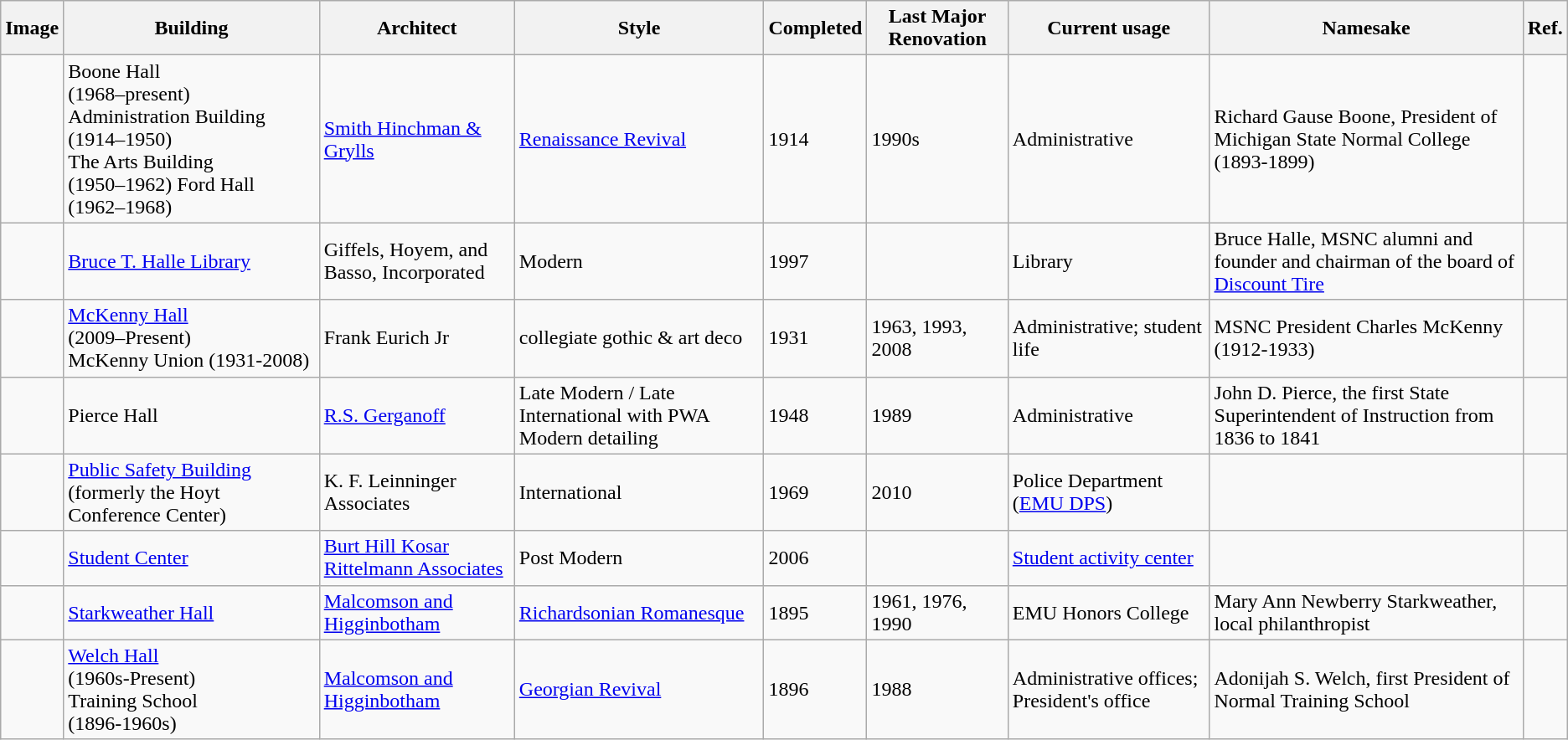<table class="wikitable sortable">
<tr>
<th class="unsortable">Image</th>
<th>Building</th>
<th>Architect</th>
<th>Style</th>
<th>Completed</th>
<th>Last Major Renovation</th>
<th>Current usage</th>
<th>Namesake</th>
<th>Ref.</th>
</tr>
<tr>
<td></td>
<td>Boone Hall <br>(1968–present)<br>Administration Building (1914–1950)
<br>The Arts Building <br>(1950–1962)
Ford Hall (1962–1968)</td>
<td><a href='#'>Smith Hinchman & Grylls</a></td>
<td><a href='#'>Renaissance Revival</a></td>
<td>1914</td>
<td>1990s</td>
<td>Administrative</td>
<td>Richard Gause Boone, President of Michigan State Normal College (1893-1899)</td>
<td></td>
</tr>
<tr>
<td></td>
<td><a href='#'>Bruce T. Halle Library</a></td>
<td>Giffels, Hoyem, and Basso, Incorporated</td>
<td>Modern</td>
<td>1997</td>
<td></td>
<td>Library</td>
<td>Bruce Halle, MSNC alumni and founder and chairman of the board of <a href='#'>Discount Tire</a></td>
<td></td>
</tr>
<tr>
<td></td>
<td><a href='#'>McKenny Hall</a> <br>(2009–Present)<br>McKenny Union (1931-2008)</td>
<td>Frank Eurich Jr</td>
<td>collegiate gothic & art deco</td>
<td>1931</td>
<td>1963, 1993, 2008</td>
<td>Administrative; student life</td>
<td>MSNC President Charles McKenny (1912-1933)</td>
<td></td>
</tr>
<tr>
<td></td>
<td>Pierce Hall</td>
<td><a href='#'>R.S. Gerganoff</a></td>
<td>Late Modern / Late International with PWA Modern detailing</td>
<td>1948</td>
<td>1989</td>
<td>Administrative</td>
<td>John D. Pierce, the first State Superintendent of Instruction from 1836 to 1841</td>
<td></td>
</tr>
<tr>
<td></td>
<td><a href='#'>Public Safety Building</a> (formerly the Hoyt Conference Center)</td>
<td>K. F. Leinninger Associates</td>
<td>International</td>
<td>1969</td>
<td>2010</td>
<td>Police Department <br>(<a href='#'>EMU DPS</a>)</td>
<td></td>
<td></td>
</tr>
<tr>
<td></td>
<td><a href='#'>Student Center</a></td>
<td><a href='#'>Burt Hill Kosar Rittelmann Associates</a></td>
<td>Post Modern</td>
<td>2006</td>
<td></td>
<td><a href='#'>Student activity center</a></td>
<td></td>
<td></td>
</tr>
<tr>
<td></td>
<td><a href='#'>Starkweather Hall</a></td>
<td><a href='#'>Malcomson and Higginbotham</a></td>
<td><a href='#'>Richardsonian Romanesque</a></td>
<td>1895</td>
<td>1961, 1976, 1990</td>
<td>EMU Honors College</td>
<td>Mary Ann Newberry Starkweather, local philanthropist</td>
<td></td>
</tr>
<tr>
<td></td>
<td><a href='#'>Welch Hall</a><br>(1960s-Present)<br> Training School<br> (1896-1960s)</td>
<td><a href='#'>Malcomson and Higginbotham</a></td>
<td><a href='#'>Georgian Revival</a></td>
<td>1896</td>
<td>1988</td>
<td>Administrative offices; President's office</td>
<td>Adonijah S. Welch, first President of Normal Training School</td>
<td></td>
</tr>
</table>
